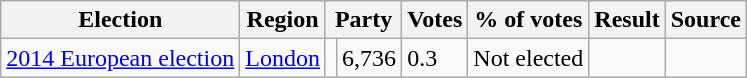<table class="wikitable">
<tr>
<th>Election</th>
<th>Region</th>
<th colspan=2>Party</th>
<th>Votes</th>
<th>% of votes</th>
<th>Result</th>
<th>Source</th>
</tr>
<tr>
<td><a href='#'>2014 European election</a></td>
<td><a href='#'>London</a></td>
<td></td>
<td>6,736</td>
<td>0.3</td>
<td>Not elected</td>
<td></td>
</tr>
</table>
